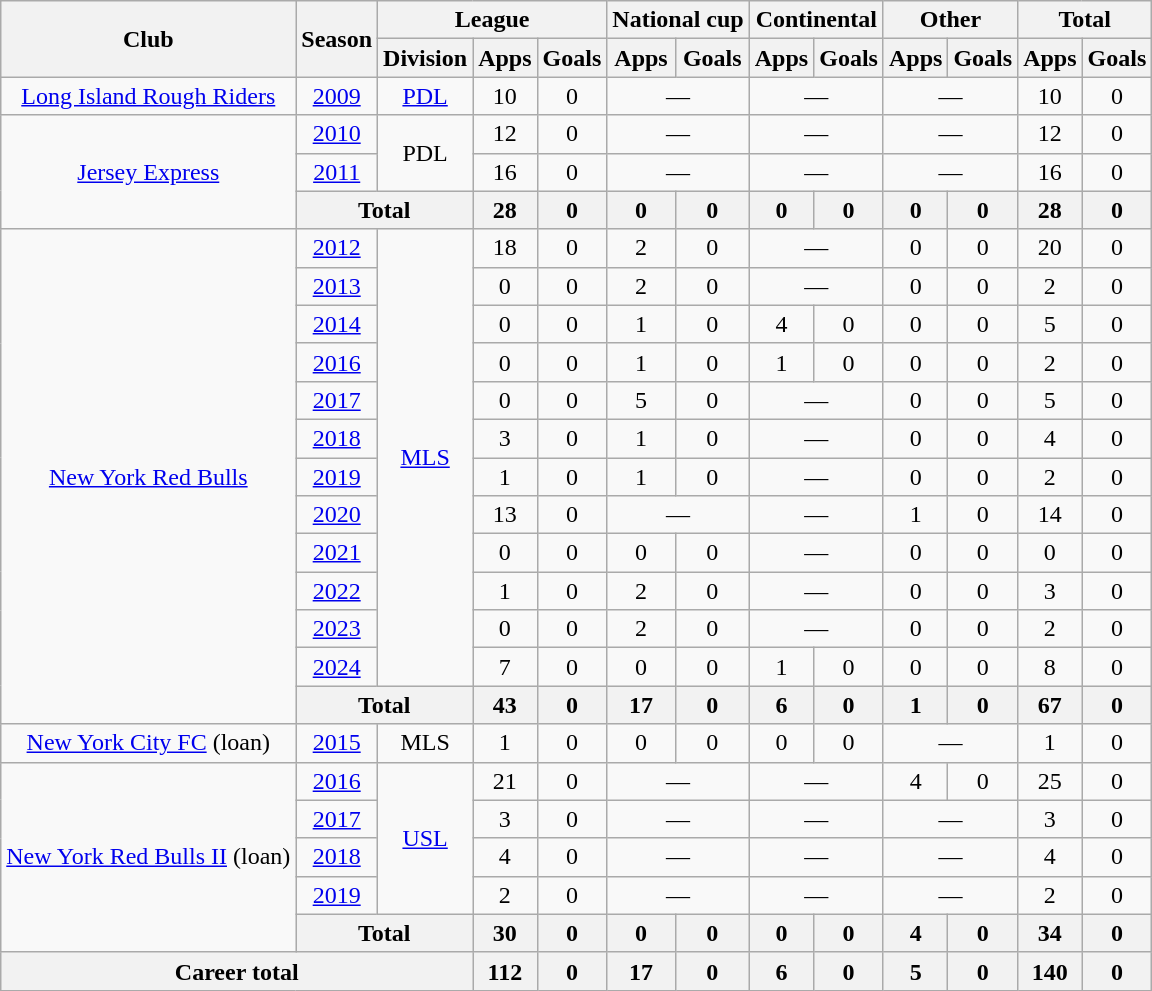<table class="wikitable" style="text-align: center;">
<tr>
<th rowspan="2">Club</th>
<th rowspan="2">Season</th>
<th colspan="3">League</th>
<th colspan="2">National cup</th>
<th colspan="2">Continental</th>
<th colspan="2">Other</th>
<th colspan="2">Total</th>
</tr>
<tr>
<th>Division</th>
<th>Apps</th>
<th>Goals</th>
<th>Apps</th>
<th>Goals</th>
<th>Apps</th>
<th>Goals</th>
<th>Apps</th>
<th>Goals</th>
<th>Apps</th>
<th>Goals</th>
</tr>
<tr>
<td><a href='#'>Long Island Rough Riders</a></td>
<td><a href='#'>2009</a></td>
<td><a href='#'>PDL</a></td>
<td>10</td>
<td>0</td>
<td colspan="2">—</td>
<td colspan="2">—</td>
<td colspan="2">—</td>
<td>10</td>
<td>0</td>
</tr>
<tr>
<td rowspan="3"><a href='#'>Jersey Express</a></td>
<td><a href='#'>2010</a></td>
<td rowspan="2">PDL</td>
<td>12</td>
<td>0</td>
<td colspan="2">—</td>
<td colspan="2">—</td>
<td colspan="2">—</td>
<td>12</td>
<td>0</td>
</tr>
<tr>
<td><a href='#'>2011</a></td>
<td>16</td>
<td>0</td>
<td colspan="2">—</td>
<td colspan="2">—</td>
<td colspan="2">—</td>
<td>16</td>
<td>0</td>
</tr>
<tr>
<th colspan="2">Total</th>
<th>28</th>
<th>0</th>
<th>0</th>
<th>0</th>
<th>0</th>
<th>0</th>
<th>0</th>
<th>0</th>
<th>28</th>
<th>0</th>
</tr>
<tr>
<td rowspan="13"><a href='#'>New York Red Bulls</a></td>
<td><a href='#'>2012</a></td>
<td rowspan="12"><a href='#'>MLS</a></td>
<td>18</td>
<td>0</td>
<td>2</td>
<td>0</td>
<td colspan="2">—</td>
<td>0</td>
<td>0</td>
<td>20</td>
<td>0</td>
</tr>
<tr>
<td><a href='#'>2013</a></td>
<td>0</td>
<td>0</td>
<td>2</td>
<td>0</td>
<td colspan="2">—</td>
<td>0</td>
<td>0</td>
<td>2</td>
<td>0</td>
</tr>
<tr>
<td><a href='#'>2014</a></td>
<td>0</td>
<td>0</td>
<td>1</td>
<td>0</td>
<td>4</td>
<td>0</td>
<td>0</td>
<td>0</td>
<td>5</td>
<td>0</td>
</tr>
<tr>
<td><a href='#'>2016</a></td>
<td>0</td>
<td>0</td>
<td>1</td>
<td>0</td>
<td>1</td>
<td>0</td>
<td>0</td>
<td>0</td>
<td>2</td>
<td>0</td>
</tr>
<tr>
<td><a href='#'>2017</a></td>
<td>0</td>
<td>0</td>
<td>5</td>
<td>0</td>
<td colspan="2">—</td>
<td>0</td>
<td>0</td>
<td>5</td>
<td>0</td>
</tr>
<tr>
<td><a href='#'>2018</a></td>
<td>3</td>
<td>0</td>
<td>1</td>
<td>0</td>
<td colspan="2">—</td>
<td>0</td>
<td>0</td>
<td>4</td>
<td>0</td>
</tr>
<tr>
<td><a href='#'>2019</a></td>
<td>1</td>
<td>0</td>
<td>1</td>
<td>0</td>
<td colspan="2">—</td>
<td>0</td>
<td>0</td>
<td>2</td>
<td>0</td>
</tr>
<tr>
<td><a href='#'>2020</a></td>
<td>13</td>
<td>0</td>
<td colspan="2">—</td>
<td colspan="2">—</td>
<td>1</td>
<td>0</td>
<td>14</td>
<td>0</td>
</tr>
<tr>
<td><a href='#'>2021</a></td>
<td>0</td>
<td>0</td>
<td>0</td>
<td>0</td>
<td colspan="2">—</td>
<td>0</td>
<td>0</td>
<td>0</td>
<td>0</td>
</tr>
<tr>
<td><a href='#'>2022</a></td>
<td>1</td>
<td>0</td>
<td>2</td>
<td>0</td>
<td colspan="2">—</td>
<td>0</td>
<td>0</td>
<td>3</td>
<td>0</td>
</tr>
<tr>
<td><a href='#'>2023</a></td>
<td>0</td>
<td>0</td>
<td>2</td>
<td>0</td>
<td colspan="2">—</td>
<td>0</td>
<td>0</td>
<td>2</td>
<td>0</td>
</tr>
<tr>
<td><a href='#'>2024</a></td>
<td>7</td>
<td>0</td>
<td>0</td>
<td>0</td>
<td>1</td>
<td>0</td>
<td>0</td>
<td>0</td>
<td>8</td>
<td>0</td>
</tr>
<tr>
<th colspan="2">Total</th>
<th>43</th>
<th>0</th>
<th>17</th>
<th>0</th>
<th>6</th>
<th>0</th>
<th>1</th>
<th>0</th>
<th>67</th>
<th>0</th>
</tr>
<tr>
<td><a href='#'>New York City FC</a> (loan)</td>
<td><a href='#'>2015</a></td>
<td>MLS</td>
<td>1</td>
<td>0</td>
<td>0</td>
<td>0</td>
<td>0</td>
<td>0</td>
<td colspan="2">—</td>
<td>1</td>
<td>0</td>
</tr>
<tr>
<td rowspan="5"><a href='#'>New York Red Bulls II</a> (loan)</td>
<td><a href='#'>2016</a></td>
<td rowspan="4"><a href='#'>USL</a></td>
<td>21</td>
<td>0</td>
<td colspan="2">—</td>
<td colspan="2">—</td>
<td>4</td>
<td>0</td>
<td>25</td>
<td>0</td>
</tr>
<tr>
<td><a href='#'>2017</a></td>
<td>3</td>
<td>0</td>
<td colspan="2">—</td>
<td colspan="2">—</td>
<td colspan="2">—</td>
<td>3</td>
<td>0</td>
</tr>
<tr>
<td><a href='#'>2018</a></td>
<td>4</td>
<td>0</td>
<td colspan="2">—</td>
<td colspan="2">—</td>
<td colspan="2">—</td>
<td>4</td>
<td>0</td>
</tr>
<tr>
<td><a href='#'>2019</a></td>
<td>2</td>
<td>0</td>
<td colspan="2">—</td>
<td colspan="2">—</td>
<td colspan="2">—</td>
<td>2</td>
<td>0</td>
</tr>
<tr>
<th colspan="2">Total</th>
<th>30</th>
<th>0</th>
<th>0</th>
<th>0</th>
<th>0</th>
<th>0</th>
<th>4</th>
<th>0</th>
<th>34</th>
<th>0</th>
</tr>
<tr>
<th colspan="3">Career total</th>
<th>112</th>
<th>0</th>
<th>17</th>
<th>0</th>
<th>6</th>
<th>0</th>
<th>5</th>
<th>0</th>
<th>140</th>
<th>0</th>
</tr>
</table>
